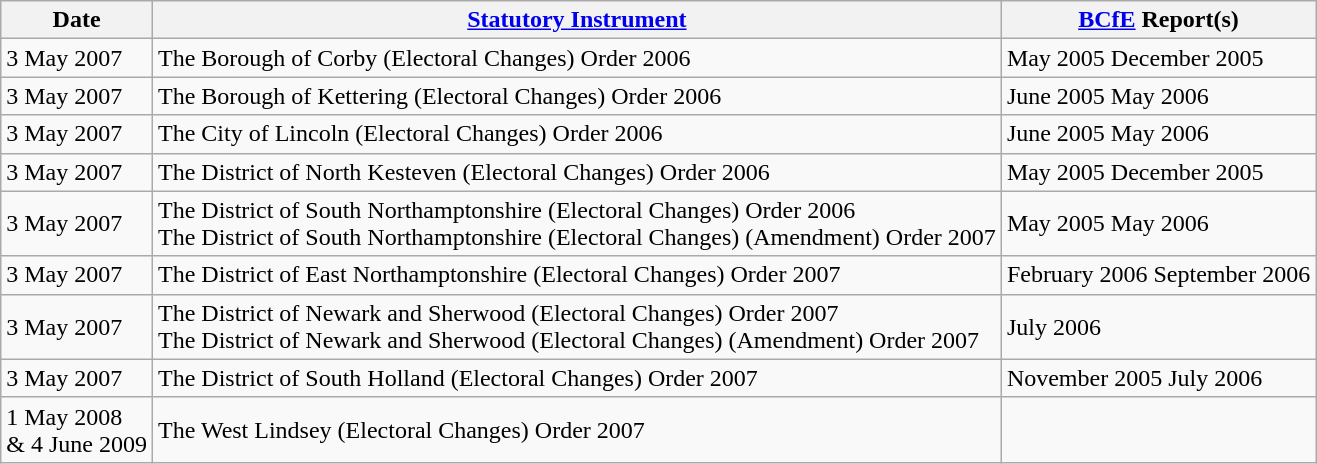<table class="wikitable sortable">
<tr>
<th>Date</th>
<th><a href='#'>Statutory Instrument</a></th>
<th><a href='#'>BCfE</a> Report(s)</th>
</tr>
<tr>
<td>3 May 2007</td>
<td>The Borough of Corby (Electoral Changes) Order 2006</td>
<td> May 2005	 December 2005</td>
</tr>
<tr>
<td>3 May 2007</td>
<td>The Borough of Kettering (Electoral Changes) Order 2006</td>
<td> June 2005  May 2006</td>
</tr>
<tr>
<td>3 May 2007</td>
<td>The City of Lincoln (Electoral Changes) Order 2006</td>
<td> June 2005  May 2006</td>
</tr>
<tr>
<td>3 May 2007</td>
<td>The District of North Kesteven (Electoral Changes) Order 2006</td>
<td> May 2005  December 2005</td>
</tr>
<tr>
<td>3 May 2007</td>
<td>The District of South Northamptonshire (Electoral Changes) Order 2006<br>The District of South Northamptonshire (Electoral Changes) (Amendment) Order 2007</td>
<td> May 2005  May 2006</td>
</tr>
<tr>
<td>3 May 2007</td>
<td>The District of East Northamptonshire (Electoral Changes) Order 2007</td>
<td> February 2006  September 2006</td>
</tr>
<tr>
<td>3 May 2007</td>
<td>The District of Newark and Sherwood (Electoral Changes) Order 2007<br>The District of Newark and Sherwood (Electoral Changes) (Amendment) Order 2007</td>
<td> July 2006</td>
</tr>
<tr>
<td>3 May 2007</td>
<td>The District of South Holland (Electoral Changes) Order 2007</td>
<td> November 2005  July 2006</td>
</tr>
<tr>
<td>1 May 2008<br>& 4 June 2009</td>
<td>The West Lindsey (Electoral Changes) Order 2007</td>
<td></td>
</tr>
</table>
